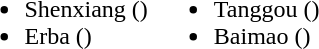<table>
<tr>
<td valign="top"><br><ul><li>Shenxiang ()</li><li>Erba ()</li></ul></td>
<td valign="top"><br><ul><li>Tanggou ()</li><li>Baimao ()</li></ul></td>
</tr>
</table>
